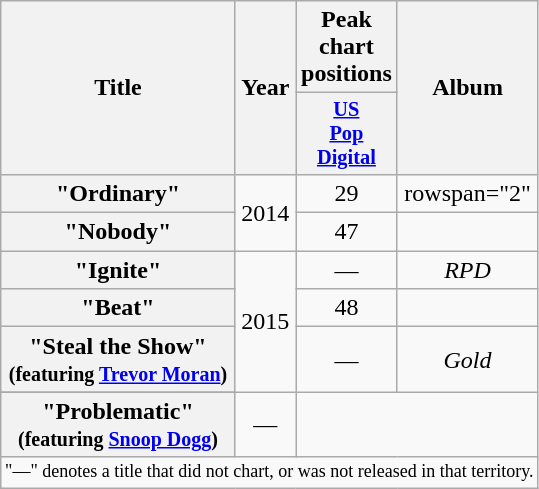<table class="wikitable plainrowheaders" style="text-align:center;">
<tr>
<th scope="col" rowspan="2">Title</th>
<th scope="col" rowspan="2">Year</th>
<th scope="col" colspan="1">Peak chart positions</th>
<th scope="col" rowspan="2">Album</th>
</tr>
<tr>
<th scope="col" style="width:3em;font-size:85%;"><a href='#'>US<br>Pop<br>Digital</a><br></th>
</tr>
<tr>
<th scope="row">"Ordinary"</th>
<td rowspan="2">2014</td>
<td>29</td>
<td>rowspan="2" </td>
</tr>
<tr>
<th scope="row">"Nobody"</th>
<td>47</td>
</tr>
<tr>
<th scope="row">"Ignite"</th>
<td rowspan="4">2015</td>
<td>—</td>
<td><em>RPD</em></td>
</tr>
<tr>
<th scope="row">"Beat"</th>
<td>48</td>
<td></td>
</tr>
<tr>
<th scope="row">"Steal the Show" <br><small>(featuring <a href='#'>Trevor Moran</a>)</small></th>
<td>—</td>
<td rowspan="2"><em>Gold</em></td>
</tr>
<tr>
</tr>
<tr>
<th scope="row">"Problematic" <br><small>(featuring <a href='#'>Snoop Dogg</a>)</small></th>
<td>—</td>
</tr>
<tr>
<td colspan="4" style="font-size:9pt">"—" denotes a title that did not chart, or was not released in that territory.</td>
</tr>
</table>
